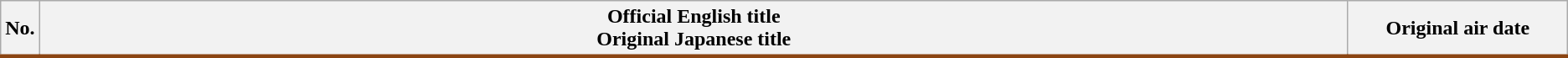<table class="wikitable">
<tr style="border-bottom: 3px solid #8B4513;">
<th style="width:1%;">No.</th>
<th>Official English title<br> Original Japanese title</th>
<th style="width:14%;">Original air date<br>











</th>
</tr>
</table>
